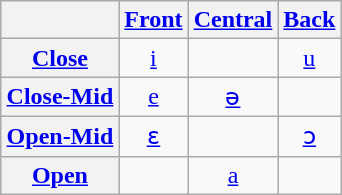<table class="wikitable" style="margin:1em auto; text-align: center;">
<tr>
<th></th>
<th><a href='#'>Front</a></th>
<th><a href='#'>Central</a></th>
<th><a href='#'>Back</a></th>
</tr>
<tr>
<th><strong><a href='#'>Close</a></strong></th>
<td><a href='#'>i</a></td>
<td></td>
<td><a href='#'>u</a></td>
</tr>
<tr>
<th><strong><a href='#'>Close-Mid</a></strong></th>
<td><a href='#'>e</a></td>
<td><a href='#'>ə</a></td>
<td></td>
</tr>
<tr>
<th><strong><a href='#'>Open-Mid</a></strong></th>
<td><a href='#'>ɛ</a></td>
<td></td>
<td><a href='#'>ɔ</a></td>
</tr>
<tr>
<th><strong><a href='#'>Open</a></strong></th>
<td></td>
<td><a href='#'>a</a></td>
<td></td>
</tr>
</table>
